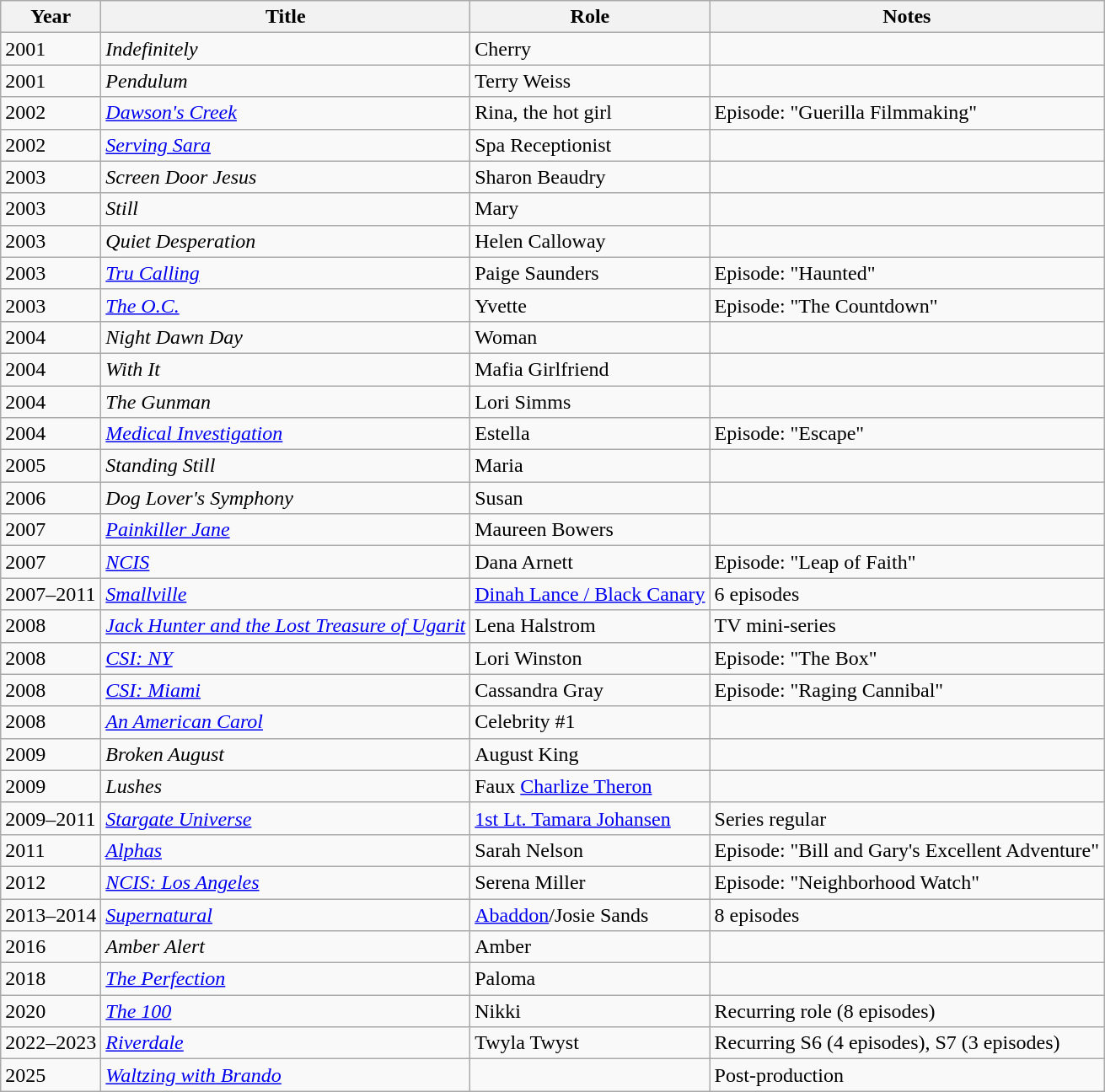<table class="wikitable sortable">
<tr>
<th>Year</th>
<th>Title</th>
<th>Role</th>
<th class="unsortable">Notes</th>
</tr>
<tr>
<td>2001</td>
<td><em>Indefinitely</em></td>
<td>Cherry</td>
<td></td>
</tr>
<tr>
<td>2001</td>
<td><em>Pendulum</em></td>
<td>Terry Weiss</td>
<td></td>
</tr>
<tr>
<td>2002</td>
<td><em><a href='#'>Dawson's Creek</a></em></td>
<td>Rina, the hot girl</td>
<td>Episode: "Guerilla Filmmaking"</td>
</tr>
<tr>
<td>2002</td>
<td><em><a href='#'>Serving Sara</a></em></td>
<td>Spa Receptionist</td>
<td></td>
</tr>
<tr>
<td>2003</td>
<td><em>Screen Door Jesus</em></td>
<td>Sharon Beaudry</td>
<td></td>
</tr>
<tr>
<td>2003</td>
<td><em>Still</em></td>
<td>Mary</td>
<td></td>
</tr>
<tr>
<td>2003</td>
<td><em>Quiet Desperation</em></td>
<td>Helen Calloway</td>
<td></td>
</tr>
<tr>
<td>2003</td>
<td><em><a href='#'>Tru Calling</a></em></td>
<td>Paige Saunders</td>
<td>Episode: "Haunted"</td>
</tr>
<tr>
<td>2003</td>
<td data-sort-value="O.C., The"><em><a href='#'>The O.C.</a></em></td>
<td>Yvette</td>
<td>Episode: "The Countdown"</td>
</tr>
<tr>
<td>2004</td>
<td><em>Night Dawn Day</em></td>
<td>Woman</td>
<td></td>
</tr>
<tr>
<td>2004</td>
<td><em>With It</em></td>
<td>Mafia Girlfriend</td>
<td></td>
</tr>
<tr>
<td>2004</td>
<td data-sort-value="Gunman, The"><em>The Gunman</em></td>
<td>Lori Simms</td>
<td></td>
</tr>
<tr>
<td>2004</td>
<td><em><a href='#'>Medical Investigation</a></em></td>
<td>Estella</td>
<td>Episode: "Escape"</td>
</tr>
<tr>
<td>2005</td>
<td><em>Standing Still</em></td>
<td>Maria</td>
<td></td>
</tr>
<tr>
<td>2006</td>
<td><em>Dog Lover's Symphony</em></td>
<td>Susan</td>
<td></td>
</tr>
<tr>
<td>2007</td>
<td><em><a href='#'>Painkiller Jane</a></em></td>
<td>Maureen Bowers</td>
<td></td>
</tr>
<tr>
<td>2007</td>
<td><em><a href='#'>NCIS</a></em></td>
<td>Dana Arnett</td>
<td>Episode: "Leap of Faith"</td>
</tr>
<tr>
<td>2007–2011</td>
<td><em><a href='#'>Smallville</a></em></td>
<td><a href='#'>Dinah Lance / Black Canary</a></td>
<td>6 episodes</td>
</tr>
<tr>
<td>2008</td>
<td><em><a href='#'>Jack Hunter and the Lost Treasure of Ugarit</a></em></td>
<td>Lena Halstrom</td>
<td>TV mini-series</td>
</tr>
<tr>
<td>2008</td>
<td><em><a href='#'>CSI: NY</a></em></td>
<td>Lori Winston</td>
<td>Episode: "The Box"</td>
</tr>
<tr>
<td>2008</td>
<td><em><a href='#'>CSI: Miami</a></em></td>
<td>Cassandra Gray</td>
<td>Episode: "Raging Cannibal"</td>
</tr>
<tr>
<td>2008</td>
<td><em><a href='#'>An American Carol</a></em></td>
<td>Celebrity #1</td>
<td></td>
</tr>
<tr>
<td>2009</td>
<td><em>Broken August</em></td>
<td>August King</td>
<td></td>
</tr>
<tr>
<td>2009</td>
<td><em>Lushes</em></td>
<td>Faux <a href='#'>Charlize Theron</a></td>
<td></td>
</tr>
<tr>
<td>2009–2011</td>
<td><em><a href='#'>Stargate Universe</a></em></td>
<td><a href='#'>1st Lt. Tamara Johansen</a></td>
<td>Series regular</td>
</tr>
<tr>
<td>2011</td>
<td><em><a href='#'>Alphas</a></em></td>
<td>Sarah Nelson</td>
<td>Episode: "Bill and Gary's Excellent Adventure"</td>
</tr>
<tr>
<td>2012</td>
<td><em><a href='#'>NCIS: Los Angeles</a></em></td>
<td>Serena Miller</td>
<td>Episode: "Neighborhood Watch"</td>
</tr>
<tr>
<td>2013–2014</td>
<td><em><a href='#'>Supernatural</a></em></td>
<td><a href='#'>Abaddon</a>/Josie Sands</td>
<td>8 episodes</td>
</tr>
<tr>
<td>2016</td>
<td><em>Amber Alert</em></td>
<td>Amber</td>
<td></td>
</tr>
<tr>
<td>2018</td>
<td data-sort-value="Perfection, The"><em><a href='#'>The Perfection</a></em></td>
<td>Paloma</td>
<td></td>
</tr>
<tr>
<td>2020</td>
<td data-sort-value="100, The"><em><a href='#'>The 100</a></em></td>
<td>Nikki</td>
<td>Recurring role (8 episodes)</td>
</tr>
<tr>
<td>2022–2023</td>
<td><em><a href='#'>Riverdale</a></em></td>
<td>Twyla Twyst</td>
<td>Recurring S6 (4 episodes), S7 (3 episodes)</td>
</tr>
<tr>
<td>2025</td>
<td><em><a href='#'>Waltzing with Brando</a></em></td>
<td></td>
<td>Post-production</td>
</tr>
</table>
